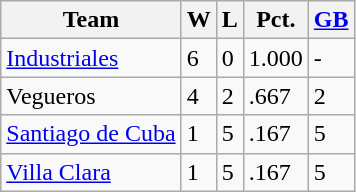<table class="wikitable">
<tr>
<th>Team</th>
<th>W</th>
<th>L</th>
<th>Pct.</th>
<th><a href='#'>GB</a></th>
</tr>
<tr>
<td><a href='#'>Industriales</a></td>
<td>6</td>
<td>0</td>
<td>1.000</td>
<td>-</td>
</tr>
<tr>
<td>Vegueros</td>
<td>4</td>
<td>2</td>
<td>.667</td>
<td>2</td>
</tr>
<tr>
<td><a href='#'>Santiago de Cuba</a></td>
<td>1</td>
<td>5</td>
<td>.167</td>
<td>5</td>
</tr>
<tr>
<td><a href='#'>Villa Clara</a></td>
<td>1</td>
<td>5</td>
<td>.167</td>
<td>5</td>
</tr>
</table>
